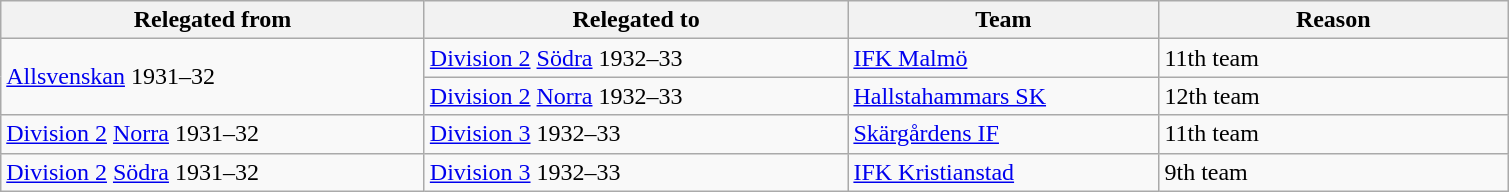<table class="wikitable" style="text-align: left;">
<tr>
<th style="width: 275px;">Relegated from</th>
<th style="width: 275px;">Relegated to</th>
<th style="width: 200px;">Team</th>
<th style="width: 225px;">Reason</th>
</tr>
<tr>
<td rowspan=2><a href='#'>Allsvenskan</a> 1931–32</td>
<td><a href='#'>Division 2</a> <a href='#'>Södra</a> 1932–33</td>
<td><a href='#'>IFK Malmö</a></td>
<td>11th team</td>
</tr>
<tr>
<td><a href='#'>Division 2</a> <a href='#'>Norra</a> 1932–33</td>
<td><a href='#'>Hallstahammars SK</a></td>
<td>12th team</td>
</tr>
<tr>
<td><a href='#'>Division 2</a> <a href='#'>Norra</a> 1931–32</td>
<td><a href='#'>Division 3</a> 1932–33</td>
<td><a href='#'>Skärgårdens IF</a></td>
<td>11th team</td>
</tr>
<tr>
<td><a href='#'>Division 2</a> <a href='#'>Södra</a> 1931–32</td>
<td><a href='#'>Division 3</a> 1932–33</td>
<td><a href='#'>IFK Kristianstad</a></td>
<td>9th team</td>
</tr>
</table>
